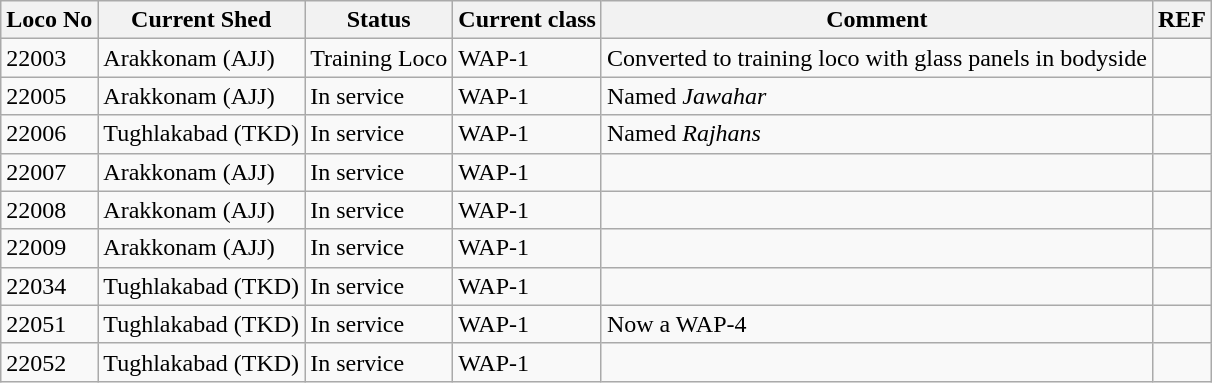<table class="wikitable sortable">
<tr>
<th>Loco No</th>
<th>Current Shed</th>
<th>Status</th>
<th>Current class</th>
<th>Comment</th>
<th>REF</th>
</tr>
<tr>
<td>22003</td>
<td>Arakkonam (AJJ)</td>
<td>Training Loco</td>
<td>WAP-1</td>
<td>Converted to training loco with glass panels in bodyside</td>
<td></td>
</tr>
<tr>
<td>22005</td>
<td>Arakkonam (AJJ)</td>
<td>In service</td>
<td>WAP-1</td>
<td>Named <em>Jawahar</em></td>
<td></td>
</tr>
<tr>
<td>22006</td>
<td>Tughlakabad (TKD)<br></td>
<td>In service</td>
<td>WAP-1</td>
<td>Named <em>Rajhans</em></td>
<td></td>
</tr>
<tr>
<td>22007</td>
<td>Arakkonam (AJJ)</td>
<td>In service</td>
<td>WAP-1</td>
<td></td>
<td></td>
</tr>
<tr>
<td>22008</td>
<td>Arakkonam (AJJ)</td>
<td>In service</td>
<td>WAP-1</td>
<td></td>
<td></td>
</tr>
<tr>
<td>22009</td>
<td>Arakkonam (AJJ)</td>
<td>In service</td>
<td>WAP-1</td>
<td></td>
<td></td>
</tr>
<tr>
<td>22034</td>
<td>Tughlakabad (TKD)</td>
<td>In service</td>
<td>WAP-1</td>
<td></td>
<td></td>
</tr>
<tr>
<td>22051</td>
<td>Tughlakabad (TKD)</td>
<td>In service</td>
<td>WAP-1</td>
<td>Now a WAP-4</td>
<td></td>
</tr>
<tr>
<td>22052</td>
<td>Tughlakabad (TKD)</td>
<td>In service</td>
<td>WAP-1</td>
<td></td>
<td></td>
</tr>
</table>
